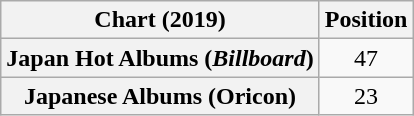<table class="wikitable sortable plainrowheaders" style="text-align:center;">
<tr>
<th>Chart (2019)</th>
<th>Position</th>
</tr>
<tr>
<th scope="row">Japan Hot Albums (<em>Billboard</em>)</th>
<td>47</td>
</tr>
<tr>
<th scope="row">Japanese Albums (Oricon)</th>
<td>23</td>
</tr>
</table>
